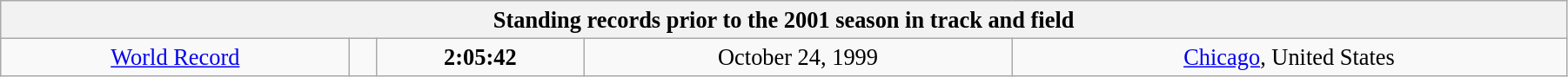<table class="wikitable" style=" text-align:center; font-size:110%;" width="95%">
<tr>
<th colspan="5">Standing records prior to the 2001 season in track and field</th>
</tr>
<tr>
<td><a href='#'>World Record</a></td>
<td></td>
<td><strong>2:05:42</strong></td>
<td>October 24, 1999</td>
<td> <a href='#'>Chicago</a>, United States</td>
</tr>
</table>
